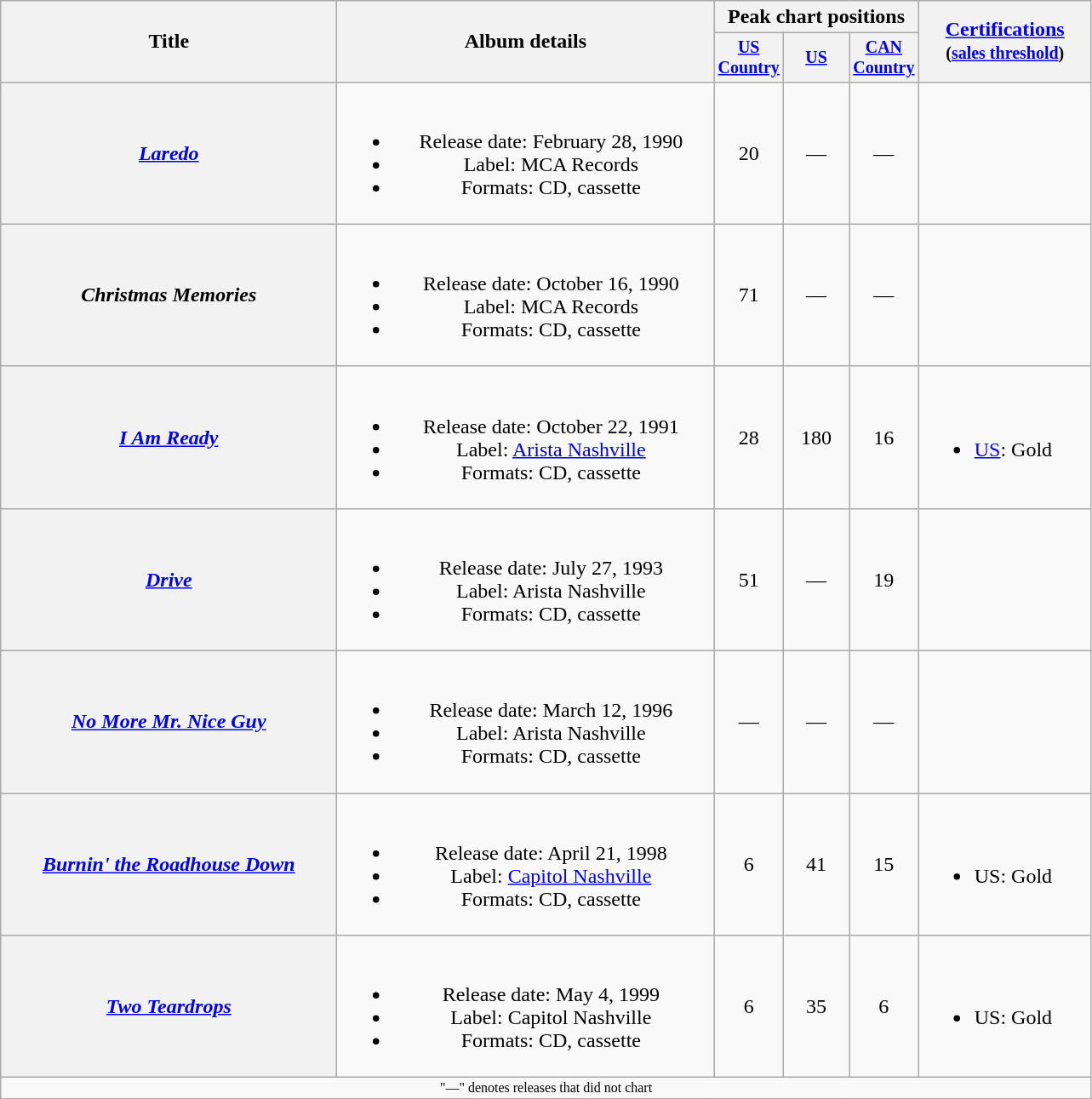<table class="wikitable plainrowheaders" style="text-align:center;">
<tr>
<th rowspan="2" style="width:16em;">Title</th>
<th rowspan="2" style="width:18em;">Album details</th>
<th colspan="3">Peak chart positions</th>
<th rowspan="2" style="width:8em;"><a href='#'>Certifications</a><br><small>(<a href='#'>sales threshold</a>)</small></th>
</tr>
<tr style="font-size:smaller;">
<th width="45"><a href='#'>US Country</a><br></th>
<th width="45"><a href='#'>US</a><br></th>
<th width="45"><a href='#'>CAN Country</a><br></th>
</tr>
<tr>
<th scope="row"><em><a href='#'>Laredo</a></em></th>
<td><br><ul><li>Release date: February 28, 1990</li><li>Label: MCA Records</li><li>Formats: CD, cassette</li></ul></td>
<td>20</td>
<td>—</td>
<td>—</td>
<td></td>
</tr>
<tr>
<th scope="row"><em>Christmas Memories</em></th>
<td><br><ul><li>Release date: October 16, 1990</li><li>Label: MCA Records</li><li>Formats: CD, cassette</li></ul></td>
<td>71</td>
<td>—</td>
<td>—</td>
<td></td>
</tr>
<tr>
<th scope="row"><em><a href='#'>I Am Ready</a></em></th>
<td><br><ul><li>Release date: October 22, 1991</li><li>Label: <a href='#'>Arista Nashville</a></li><li>Formats: CD, cassette</li></ul></td>
<td>28</td>
<td>180</td>
<td>16</td>
<td align="left"><br><ul><li><a href='#'>US</a>: Gold</li></ul></td>
</tr>
<tr>
<th scope="row"><em><a href='#'>Drive</a></em></th>
<td><br><ul><li>Release date: July 27, 1993</li><li>Label: Arista Nashville</li><li>Formats: CD, cassette</li></ul></td>
<td>51</td>
<td>—</td>
<td>19</td>
<td></td>
</tr>
<tr>
<th scope="row"><em><a href='#'>No More Mr. Nice Guy</a></em></th>
<td><br><ul><li>Release date: March 12, 1996</li><li>Label: Arista Nashville</li><li>Formats: CD, cassette</li></ul></td>
<td>—</td>
<td>—</td>
<td>—</td>
<td></td>
</tr>
<tr>
<th scope="row"><em><a href='#'>Burnin' the Roadhouse Down</a></em></th>
<td><br><ul><li>Release date: April 21, 1998</li><li>Label: <a href='#'>Capitol Nashville</a></li><li>Formats: CD, cassette</li></ul></td>
<td>6</td>
<td>41</td>
<td>15</td>
<td align="left"><br><ul><li>US: Gold</li></ul></td>
</tr>
<tr>
<th scope="row"><em><a href='#'>Two Teardrops</a></em></th>
<td><br><ul><li>Release date: May 4, 1999</li><li>Label: Capitol Nashville</li><li>Formats: CD, cassette</li></ul></td>
<td>6</td>
<td>35</td>
<td>6</td>
<td align="left"><br><ul><li>US: Gold</li></ul></td>
</tr>
<tr>
<td colspan="6" style="font-size:8pt">"—" denotes releases that did not chart</td>
</tr>
</table>
